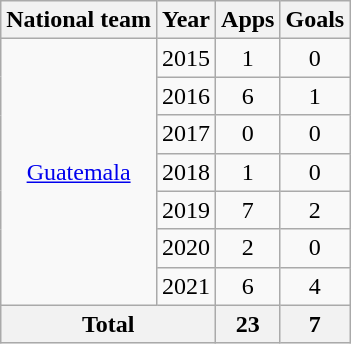<table class="wikitable" style="text-align:center">
<tr>
<th>National team</th>
<th>Year</th>
<th>Apps</th>
<th>Goals</th>
</tr>
<tr>
<td rowspan="7"><a href='#'>Guatemala</a></td>
<td>2015</td>
<td>1</td>
<td>0</td>
</tr>
<tr>
<td>2016</td>
<td>6</td>
<td>1</td>
</tr>
<tr>
<td>2017</td>
<td>0</td>
<td>0</td>
</tr>
<tr>
<td>2018</td>
<td>1</td>
<td>0</td>
</tr>
<tr>
<td>2019</td>
<td>7</td>
<td>2</td>
</tr>
<tr>
<td>2020</td>
<td>2</td>
<td>0</td>
</tr>
<tr>
<td>2021</td>
<td>6</td>
<td>4</td>
</tr>
<tr>
<th colspan="2">Total</th>
<th>23</th>
<th>7</th>
</tr>
</table>
